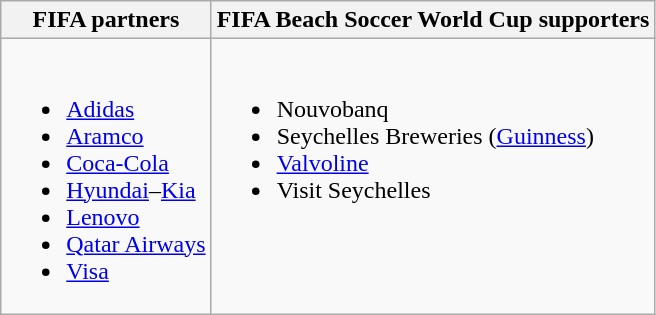<table class="wikitable sortable">
<tr>
<th>FIFA partners</th>
<th>FIFA Beach Soccer World Cup supporters</th>
</tr>
<tr>
<td style="vertical-align:top"><br><ul><li><a href='#'>Adidas</a></li><li><a href='#'>Aramco</a></li><li><a href='#'>Coca-Cola</a></li><li><a href='#'>Hyundai</a>–<a href='#'>Kia</a></li><li><a href='#'>Lenovo</a></li><li><a href='#'>Qatar Airways</a></li><li><a href='#'>Visa</a></li></ul></td>
<td style="vertical-align:top;"><br><ul><li>Nouvobanq</li><li>Seychelles Breweries (<a href='#'>Guinness</a>)</li><li><a href='#'>Valvoline</a></li><li>Visit Seychelles</li></ul></td>
</tr>
</table>
